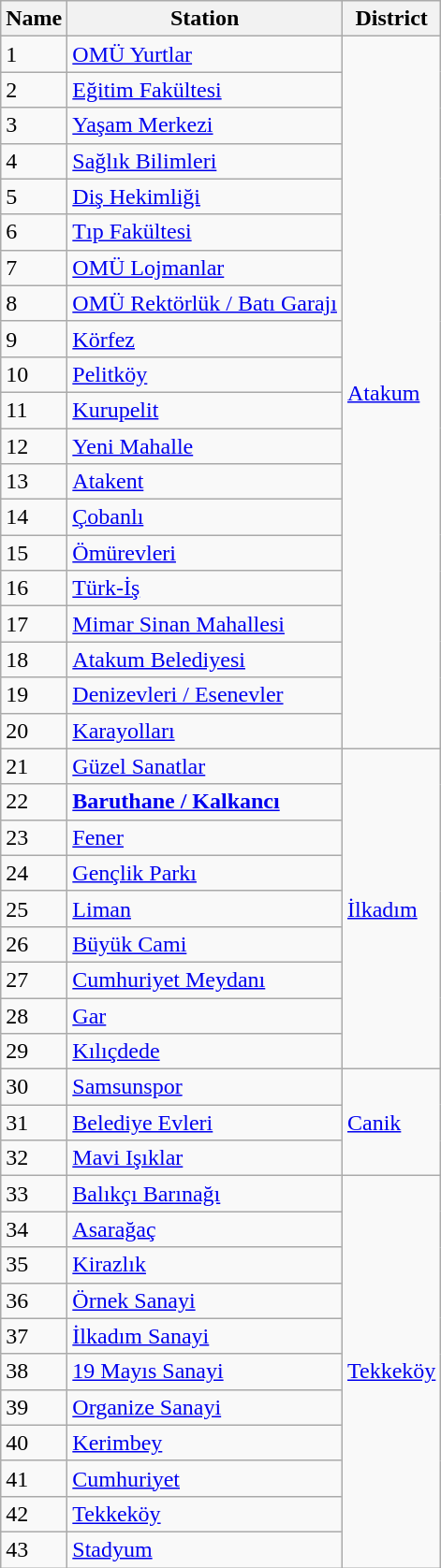<table class="wikitable">
<tr>
<th>Name</th>
<th>Station</th>
<th>District</th>
</tr>
<tr>
<td>1</td>
<td><a href='#'>OMÜ Yurtlar</a></td>
<td rowspan="20"><a href='#'>Atakum</a></td>
</tr>
<tr>
<td>2</td>
<td><a href='#'>Eğitim Fakültesi</a></td>
</tr>
<tr>
<td>3</td>
<td><a href='#'>Yaşam Merkezi</a></td>
</tr>
<tr>
<td>4</td>
<td><a href='#'>Sağlık Bilimleri</a></td>
</tr>
<tr>
<td>5</td>
<td><a href='#'>Diş Hekimliği</a></td>
</tr>
<tr>
<td>6</td>
<td><a href='#'>Tıp Fakültesi</a></td>
</tr>
<tr>
<td>7</td>
<td><a href='#'>OMÜ Lojmanlar</a></td>
</tr>
<tr>
<td>8</td>
<td><a href='#'>OMÜ Rektörlük / Batı Garajı</a></td>
</tr>
<tr>
<td>9</td>
<td><a href='#'>Körfez</a></td>
</tr>
<tr>
<td>10</td>
<td><a href='#'>Pelitköy</a></td>
</tr>
<tr>
<td>11</td>
<td><a href='#'>Kurupelit</a></td>
</tr>
<tr>
<td>12</td>
<td><a href='#'>Yeni Mahalle</a></td>
</tr>
<tr>
<td>13</td>
<td><a href='#'>Atakent</a></td>
</tr>
<tr>
<td>14</td>
<td><a href='#'>Çobanlı</a></td>
</tr>
<tr>
<td>15</td>
<td><a href='#'>Ömürevleri</a></td>
</tr>
<tr>
<td>16</td>
<td><a href='#'>Türk-İş</a></td>
</tr>
<tr>
<td>17</td>
<td><a href='#'>Mimar Sinan Mahallesi</a></td>
</tr>
<tr>
<td>18</td>
<td><a href='#'>Atakum Belediyesi</a></td>
</tr>
<tr>
<td>19</td>
<td><a href='#'>Denizevleri / Esenevler</a></td>
</tr>
<tr>
<td>20</td>
<td><a href='#'>Karayolları</a></td>
</tr>
<tr>
<td>21</td>
<td><a href='#'>Güzel Sanatlar</a></td>
<td rowspan="9"><a href='#'>İlkadım</a></td>
</tr>
<tr>
<td>22</td>
<td><a href='#'><strong>Baruthane / Kalkancı</strong></a></td>
</tr>
<tr>
<td>23</td>
<td><a href='#'>Fener</a></td>
</tr>
<tr>
<td>24</td>
<td><a href='#'>Gençlik Parkı</a></td>
</tr>
<tr>
<td>25</td>
<td><a href='#'>Liman</a></td>
</tr>
<tr>
<td>26</td>
<td><a href='#'>Büyük Cami</a></td>
</tr>
<tr>
<td>27</td>
<td><a href='#'>Cumhuriyet Meydanı</a></td>
</tr>
<tr>
<td>28</td>
<td><a href='#'>Gar</a></td>
</tr>
<tr>
<td>29</td>
<td><a href='#'>Kılıçdede</a></td>
</tr>
<tr>
<td>30</td>
<td><a href='#'>Samsunspor</a></td>
<td rowspan="3"><a href='#'>Canik</a></td>
</tr>
<tr>
<td>31</td>
<td><a href='#'>Belediye Evleri</a></td>
</tr>
<tr>
<td>32</td>
<td><a href='#'>Mavi Işıklar</a></td>
</tr>
<tr>
<td>33</td>
<td><a href='#'>Balıkçı Barınağı</a></td>
<td rowspan="11"><a href='#'>Tekkeköy</a></td>
</tr>
<tr>
<td>34</td>
<td><a href='#'>Asarağaç</a></td>
</tr>
<tr>
<td>35</td>
<td><a href='#'>Kirazlık</a></td>
</tr>
<tr>
<td>36</td>
<td><a href='#'>Örnek Sanayi</a></td>
</tr>
<tr>
<td>37</td>
<td><a href='#'>İlkadım Sanayi</a></td>
</tr>
<tr>
<td>38</td>
<td><a href='#'>19 Mayıs Sanayi</a></td>
</tr>
<tr>
<td>39</td>
<td><a href='#'>Organize Sanayi</a></td>
</tr>
<tr>
<td>40</td>
<td><a href='#'>Kerimbey</a></td>
</tr>
<tr>
<td>41</td>
<td><a href='#'>Cumhuriyet</a></td>
</tr>
<tr>
<td>42</td>
<td><a href='#'>Tekkeköy</a></td>
</tr>
<tr>
<td>43</td>
<td><a href='#'>Stadyum</a></td>
</tr>
</table>
